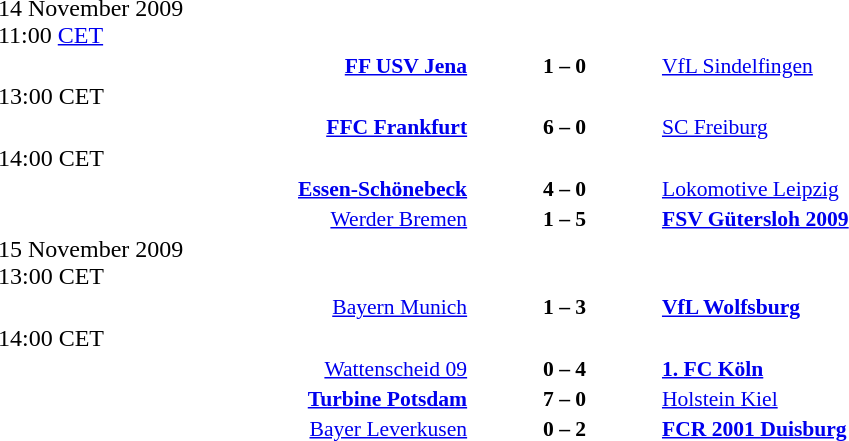<table width=100% cellspacing=1>
<tr>
<th width=25%></th>
<th width=10%></th>
<th width=25%></th>
<th></th>
</tr>
<tr>
<td>14 November 2009<br>11:00 <a href='#'>CET</a></td>
</tr>
<tr style=font-size:90%>
<td align=right><strong><a href='#'>FF USV Jena</a></strong></td>
<td align=center><strong>1 – 0</strong></td>
<td><a href='#'>VfL Sindelfingen</a></td>
</tr>
<tr>
<td>13:00 CET</td>
</tr>
<tr style=font-size:90%>
<td align=right><strong><a href='#'>FFC Frankfurt</a></strong></td>
<td align=center><strong>6 – 0</strong></td>
<td><a href='#'>SC Freiburg</a></td>
</tr>
<tr>
<td>14:00 CET</td>
</tr>
<tr style=font-size:90%>
<td align=right><strong><a href='#'>Essen-Schönebeck</a></strong></td>
<td align=center><strong>4 – 0</strong></td>
<td><a href='#'>Lokomotive Leipzig</a></td>
</tr>
<tr style=font-size:90%>
<td align=right><a href='#'>Werder Bremen</a></td>
<td align=center><strong>1 – 5</strong></td>
<td><strong><a href='#'>FSV Gütersloh 2009</a></strong></td>
</tr>
<tr>
<td>15 November 2009<br>13:00 CET</td>
</tr>
<tr style=font-size:90%>
<td align=right><a href='#'>Bayern Munich</a></td>
<td align=center><strong>1 – 3</strong></td>
<td><strong><a href='#'>VfL Wolfsburg</a></strong></td>
</tr>
<tr>
<td>14:00 CET</td>
</tr>
<tr style=font-size:90%>
<td align=right><a href='#'>Wattenscheid 09</a></td>
<td align=center><strong>0 – 4</strong></td>
<td><strong><a href='#'>1. FC Köln</a></strong></td>
</tr>
<tr style=font-size:90%>
<td align=right><strong><a href='#'>Turbine Potsdam</a></strong></td>
<td align=center><strong>7 – 0</strong></td>
<td><a href='#'>Holstein Kiel</a></td>
</tr>
<tr style=font-size:90%>
<td align=right><a href='#'>Bayer Leverkusen</a></td>
<td align=center><strong>0 – 2</strong></td>
<td><strong><a href='#'>FCR 2001 Duisburg</a></strong></td>
</tr>
</table>
